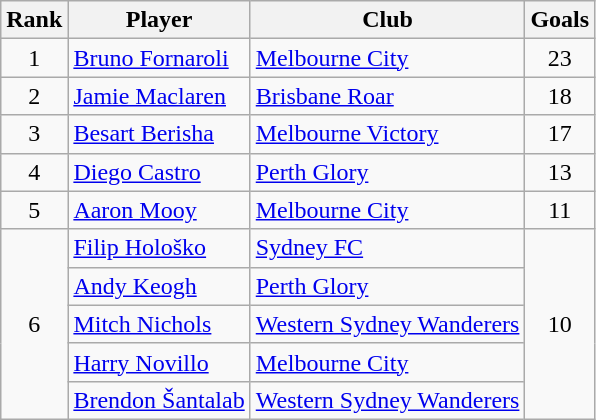<table class="wikitable" style="text-align:center">
<tr>
<th>Rank</th>
<th>Player</th>
<th>Club</th>
<th>Goals</th>
</tr>
<tr>
<td rowspan="1">1</td>
<td align="left"> <a href='#'>Bruno Fornaroli</a></td>
<td align="left"><a href='#'>Melbourne City</a></td>
<td rowspan="1">23</td>
</tr>
<tr>
<td rowspan="1">2</td>
<td align="left"> <a href='#'>Jamie Maclaren</a></td>
<td align="left"><a href='#'>Brisbane Roar</a></td>
<td rowspan="1">18</td>
</tr>
<tr>
<td rowspan="1">3</td>
<td align="left"> <a href='#'>Besart Berisha</a></td>
<td align="left"><a href='#'>Melbourne Victory</a></td>
<td rowspan="1">17</td>
</tr>
<tr>
<td rowspan="1">4</td>
<td align="left"> <a href='#'>Diego Castro</a></td>
<td align="left"><a href='#'>Perth Glory</a></td>
<td rowspan="1">13</td>
</tr>
<tr>
<td rowspan="1">5</td>
<td align="left"> <a href='#'>Aaron Mooy</a></td>
<td align="left"><a href='#'>Melbourne City</a></td>
<td rowspan="1">11</td>
</tr>
<tr>
<td rowspan="5">6</td>
<td align="left"> <a href='#'>Filip Hološko</a></td>
<td align="left"><a href='#'>Sydney FC</a></td>
<td rowspan="5">10</td>
</tr>
<tr>
<td align="left"> <a href='#'>Andy Keogh</a></td>
<td align="left"><a href='#'>Perth Glory</a></td>
</tr>
<tr>
<td align="left"> <a href='#'>Mitch Nichols</a></td>
<td align="left"><a href='#'>Western Sydney Wanderers</a></td>
</tr>
<tr>
<td align="left"> <a href='#'>Harry Novillo</a></td>
<td align="left"><a href='#'>Melbourne City</a></td>
</tr>
<tr>
<td align="left"> <a href='#'>Brendon Šantalab</a></td>
<td align="left"><a href='#'>Western Sydney Wanderers</a></td>
</tr>
</table>
